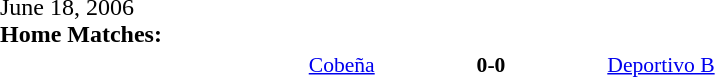<table width=100% cellspacing=1>
<tr>
<th width=20%></th>
<th width=12%></th>
<th width=20%></th>
<th></th>
</tr>
<tr>
<td>June 18, 2006<br><strong>Home Matches:</strong></td>
</tr>
<tr style=font-size:90%>
<td align=right><a href='#'>Cobeña</a></td>
<td align=center><strong>0-0</strong></td>
<td><a href='#'>Deportivo B</a></td>
</tr>
</table>
